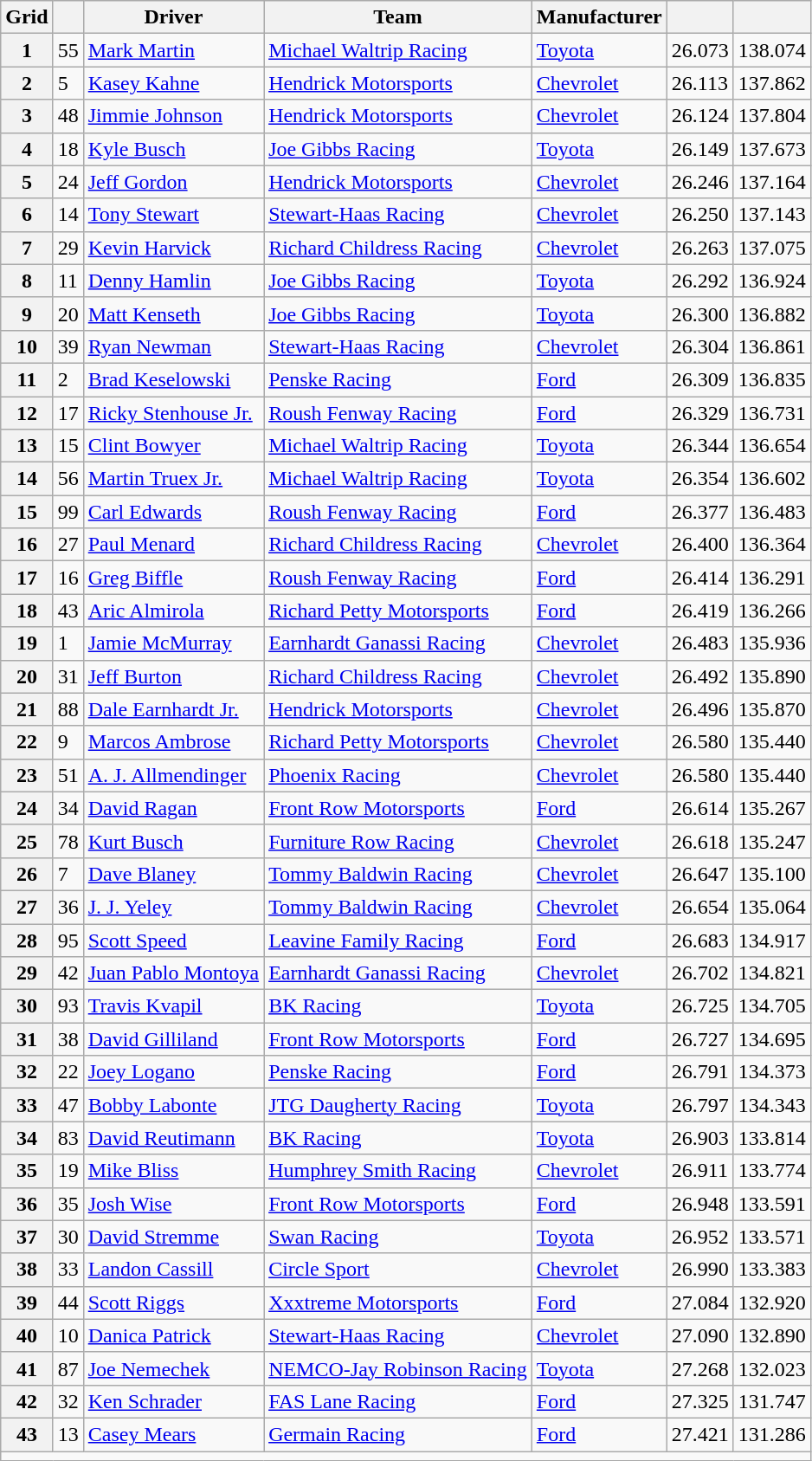<table class="wikitable">
<tr>
<th>Grid</th>
<th></th>
<th>Driver</th>
<th>Team</th>
<th>Manufacturer</th>
<th></th>
<th></th>
</tr>
<tr>
<th>1</th>
<td>55</td>
<td><a href='#'>Mark Martin</a></td>
<td><a href='#'>Michael Waltrip Racing</a></td>
<td><a href='#'>Toyota</a></td>
<td>26.073</td>
<td>138.074</td>
</tr>
<tr>
<th>2</th>
<td>5</td>
<td><a href='#'>Kasey Kahne</a></td>
<td><a href='#'>Hendrick Motorsports</a></td>
<td><a href='#'>Chevrolet</a></td>
<td>26.113</td>
<td>137.862</td>
</tr>
<tr>
<th>3</th>
<td>48</td>
<td><a href='#'>Jimmie Johnson</a></td>
<td><a href='#'>Hendrick Motorsports</a></td>
<td><a href='#'>Chevrolet</a></td>
<td>26.124</td>
<td>137.804</td>
</tr>
<tr>
<th>4</th>
<td>18</td>
<td><a href='#'>Kyle Busch</a></td>
<td><a href='#'>Joe Gibbs Racing</a></td>
<td><a href='#'>Toyota</a></td>
<td>26.149</td>
<td>137.673</td>
</tr>
<tr>
<th>5</th>
<td>24</td>
<td><a href='#'>Jeff Gordon</a></td>
<td><a href='#'>Hendrick Motorsports</a></td>
<td><a href='#'>Chevrolet</a></td>
<td>26.246</td>
<td>137.164</td>
</tr>
<tr>
<th>6</th>
<td>14</td>
<td><a href='#'>Tony Stewart</a></td>
<td><a href='#'>Stewart-Haas Racing</a></td>
<td><a href='#'>Chevrolet</a></td>
<td>26.250</td>
<td>137.143</td>
</tr>
<tr>
<th>7</th>
<td>29</td>
<td><a href='#'>Kevin Harvick</a></td>
<td><a href='#'>Richard Childress Racing</a></td>
<td><a href='#'>Chevrolet</a></td>
<td>26.263</td>
<td>137.075</td>
</tr>
<tr>
<th>8</th>
<td>11</td>
<td><a href='#'>Denny Hamlin</a></td>
<td><a href='#'>Joe Gibbs Racing</a></td>
<td><a href='#'>Toyota</a></td>
<td>26.292</td>
<td>136.924</td>
</tr>
<tr>
<th>9</th>
<td>20</td>
<td><a href='#'>Matt Kenseth</a></td>
<td><a href='#'>Joe Gibbs Racing</a></td>
<td><a href='#'>Toyota</a></td>
<td>26.300</td>
<td>136.882</td>
</tr>
<tr>
<th>10</th>
<td>39</td>
<td><a href='#'>Ryan Newman</a></td>
<td><a href='#'>Stewart-Haas Racing</a></td>
<td><a href='#'>Chevrolet</a></td>
<td>26.304</td>
<td>136.861</td>
</tr>
<tr>
<th>11</th>
<td>2</td>
<td><a href='#'>Brad Keselowski</a></td>
<td><a href='#'>Penske Racing</a></td>
<td><a href='#'>Ford</a></td>
<td>26.309</td>
<td>136.835</td>
</tr>
<tr>
<th>12</th>
<td>17</td>
<td><a href='#'>Ricky Stenhouse Jr.</a></td>
<td><a href='#'>Roush Fenway Racing</a></td>
<td><a href='#'>Ford</a></td>
<td>26.329</td>
<td>136.731</td>
</tr>
<tr>
<th>13</th>
<td>15</td>
<td><a href='#'>Clint Bowyer</a></td>
<td><a href='#'>Michael Waltrip Racing</a></td>
<td><a href='#'>Toyota</a></td>
<td>26.344</td>
<td>136.654</td>
</tr>
<tr>
<th>14</th>
<td>56</td>
<td><a href='#'>Martin Truex Jr.</a></td>
<td><a href='#'>Michael Waltrip Racing</a></td>
<td><a href='#'>Toyota</a></td>
<td>26.354</td>
<td>136.602</td>
</tr>
<tr>
<th>15</th>
<td>99</td>
<td><a href='#'>Carl Edwards</a></td>
<td><a href='#'>Roush Fenway Racing</a></td>
<td><a href='#'>Ford</a></td>
<td>26.377</td>
<td>136.483</td>
</tr>
<tr>
<th>16</th>
<td>27</td>
<td><a href='#'>Paul Menard</a></td>
<td><a href='#'>Richard Childress Racing</a></td>
<td><a href='#'>Chevrolet</a></td>
<td>26.400</td>
<td>136.364</td>
</tr>
<tr>
<th>17</th>
<td>16</td>
<td><a href='#'>Greg Biffle</a></td>
<td><a href='#'>Roush Fenway Racing</a></td>
<td><a href='#'>Ford</a></td>
<td>26.414</td>
<td>136.291</td>
</tr>
<tr>
<th>18</th>
<td>43</td>
<td><a href='#'>Aric Almirola</a></td>
<td><a href='#'>Richard Petty Motorsports</a></td>
<td><a href='#'>Ford</a></td>
<td>26.419</td>
<td>136.266</td>
</tr>
<tr>
<th>19</th>
<td>1</td>
<td><a href='#'>Jamie McMurray</a></td>
<td><a href='#'>Earnhardt Ganassi Racing</a></td>
<td><a href='#'>Chevrolet</a></td>
<td>26.483</td>
<td>135.936</td>
</tr>
<tr>
<th>20</th>
<td>31</td>
<td><a href='#'>Jeff Burton</a></td>
<td><a href='#'>Richard Childress Racing</a></td>
<td><a href='#'>Chevrolet</a></td>
<td>26.492</td>
<td>135.890</td>
</tr>
<tr>
<th>21</th>
<td>88</td>
<td><a href='#'>Dale Earnhardt Jr.</a></td>
<td><a href='#'>Hendrick Motorsports</a></td>
<td><a href='#'>Chevrolet</a></td>
<td>26.496</td>
<td>135.870</td>
</tr>
<tr>
<th>22</th>
<td>9</td>
<td><a href='#'>Marcos Ambrose</a></td>
<td><a href='#'>Richard Petty Motorsports</a></td>
<td><a href='#'>Chevrolet</a></td>
<td>26.580</td>
<td>135.440</td>
</tr>
<tr>
<th>23</th>
<td>51</td>
<td><a href='#'>A. J. Allmendinger</a></td>
<td><a href='#'>Phoenix Racing</a></td>
<td><a href='#'>Chevrolet</a></td>
<td>26.580</td>
<td>135.440</td>
</tr>
<tr>
<th>24</th>
<td>34</td>
<td><a href='#'>David Ragan</a></td>
<td><a href='#'>Front Row Motorsports</a></td>
<td><a href='#'>Ford</a></td>
<td>26.614</td>
<td>135.267</td>
</tr>
<tr>
<th>25</th>
<td>78</td>
<td><a href='#'>Kurt Busch</a></td>
<td><a href='#'>Furniture Row Racing</a></td>
<td><a href='#'>Chevrolet</a></td>
<td>26.618</td>
<td>135.247</td>
</tr>
<tr>
<th>26</th>
<td>7</td>
<td><a href='#'>Dave Blaney</a></td>
<td><a href='#'>Tommy Baldwin Racing</a></td>
<td><a href='#'>Chevrolet</a></td>
<td>26.647</td>
<td>135.100</td>
</tr>
<tr>
<th>27</th>
<td>36</td>
<td><a href='#'>J. J. Yeley</a></td>
<td><a href='#'>Tommy Baldwin Racing</a></td>
<td><a href='#'>Chevrolet</a></td>
<td>26.654</td>
<td>135.064</td>
</tr>
<tr>
<th>28</th>
<td>95</td>
<td><a href='#'>Scott Speed</a></td>
<td><a href='#'>Leavine Family Racing</a></td>
<td><a href='#'>Ford</a></td>
<td>26.683</td>
<td>134.917</td>
</tr>
<tr>
<th>29</th>
<td>42</td>
<td><a href='#'>Juan Pablo Montoya</a></td>
<td><a href='#'>Earnhardt Ganassi Racing</a></td>
<td><a href='#'>Chevrolet</a></td>
<td>26.702</td>
<td>134.821</td>
</tr>
<tr>
<th>30</th>
<td>93</td>
<td><a href='#'>Travis Kvapil</a></td>
<td><a href='#'>BK Racing</a></td>
<td><a href='#'>Toyota</a></td>
<td>26.725</td>
<td>134.705</td>
</tr>
<tr>
<th>31</th>
<td>38</td>
<td><a href='#'>David Gilliland</a></td>
<td><a href='#'>Front Row Motorsports</a></td>
<td><a href='#'>Ford</a></td>
<td>26.727</td>
<td>134.695</td>
</tr>
<tr>
<th>32</th>
<td>22</td>
<td><a href='#'>Joey Logano</a></td>
<td><a href='#'>Penske Racing</a></td>
<td><a href='#'>Ford</a></td>
<td>26.791</td>
<td>134.373</td>
</tr>
<tr>
<th>33</th>
<td>47</td>
<td><a href='#'>Bobby Labonte</a></td>
<td><a href='#'>JTG Daugherty Racing</a></td>
<td><a href='#'>Toyota</a></td>
<td>26.797</td>
<td>134.343</td>
</tr>
<tr>
<th>34</th>
<td>83</td>
<td><a href='#'>David Reutimann</a></td>
<td><a href='#'>BK Racing</a></td>
<td><a href='#'>Toyota</a></td>
<td>26.903</td>
<td>133.814</td>
</tr>
<tr>
<th>35</th>
<td>19</td>
<td><a href='#'>Mike Bliss</a></td>
<td><a href='#'>Humphrey Smith Racing</a></td>
<td><a href='#'>Chevrolet</a></td>
<td>26.911</td>
<td>133.774</td>
</tr>
<tr>
<th>36</th>
<td>35</td>
<td><a href='#'>Josh Wise</a></td>
<td><a href='#'>Front Row Motorsports</a></td>
<td><a href='#'>Ford</a></td>
<td>26.948</td>
<td>133.591</td>
</tr>
<tr>
<th>37</th>
<td>30</td>
<td><a href='#'>David Stremme</a></td>
<td><a href='#'>Swan Racing</a></td>
<td><a href='#'>Toyota</a></td>
<td>26.952</td>
<td>133.571</td>
</tr>
<tr>
<th>38</th>
<td>33</td>
<td><a href='#'>Landon Cassill</a></td>
<td><a href='#'>Circle Sport</a></td>
<td><a href='#'>Chevrolet</a></td>
<td>26.990</td>
<td>133.383</td>
</tr>
<tr>
<th>39</th>
<td>44</td>
<td><a href='#'>Scott Riggs</a></td>
<td><a href='#'>Xxxtreme Motorsports</a></td>
<td><a href='#'>Ford</a></td>
<td>27.084</td>
<td>132.920</td>
</tr>
<tr>
<th>40</th>
<td>10</td>
<td><a href='#'>Danica Patrick</a></td>
<td><a href='#'>Stewart-Haas Racing</a></td>
<td><a href='#'>Chevrolet</a></td>
<td>27.090</td>
<td>132.890</td>
</tr>
<tr>
<th>41</th>
<td>87</td>
<td><a href='#'>Joe Nemechek</a></td>
<td><a href='#'>NEMCO-Jay Robinson Racing</a></td>
<td><a href='#'>Toyota</a></td>
<td>27.268</td>
<td>132.023</td>
</tr>
<tr>
<th>42</th>
<td>32</td>
<td><a href='#'>Ken Schrader</a></td>
<td><a href='#'>FAS Lane Racing</a></td>
<td><a href='#'>Ford</a></td>
<td>27.325</td>
<td>131.747</td>
</tr>
<tr>
<th>43</th>
<td>13</td>
<td><a href='#'>Casey Mears</a></td>
<td><a href='#'>Germain Racing</a></td>
<td><a href='#'>Ford</a></td>
<td>27.421</td>
<td>131.286</td>
</tr>
<tr>
<td colspan="8"></td>
</tr>
</table>
